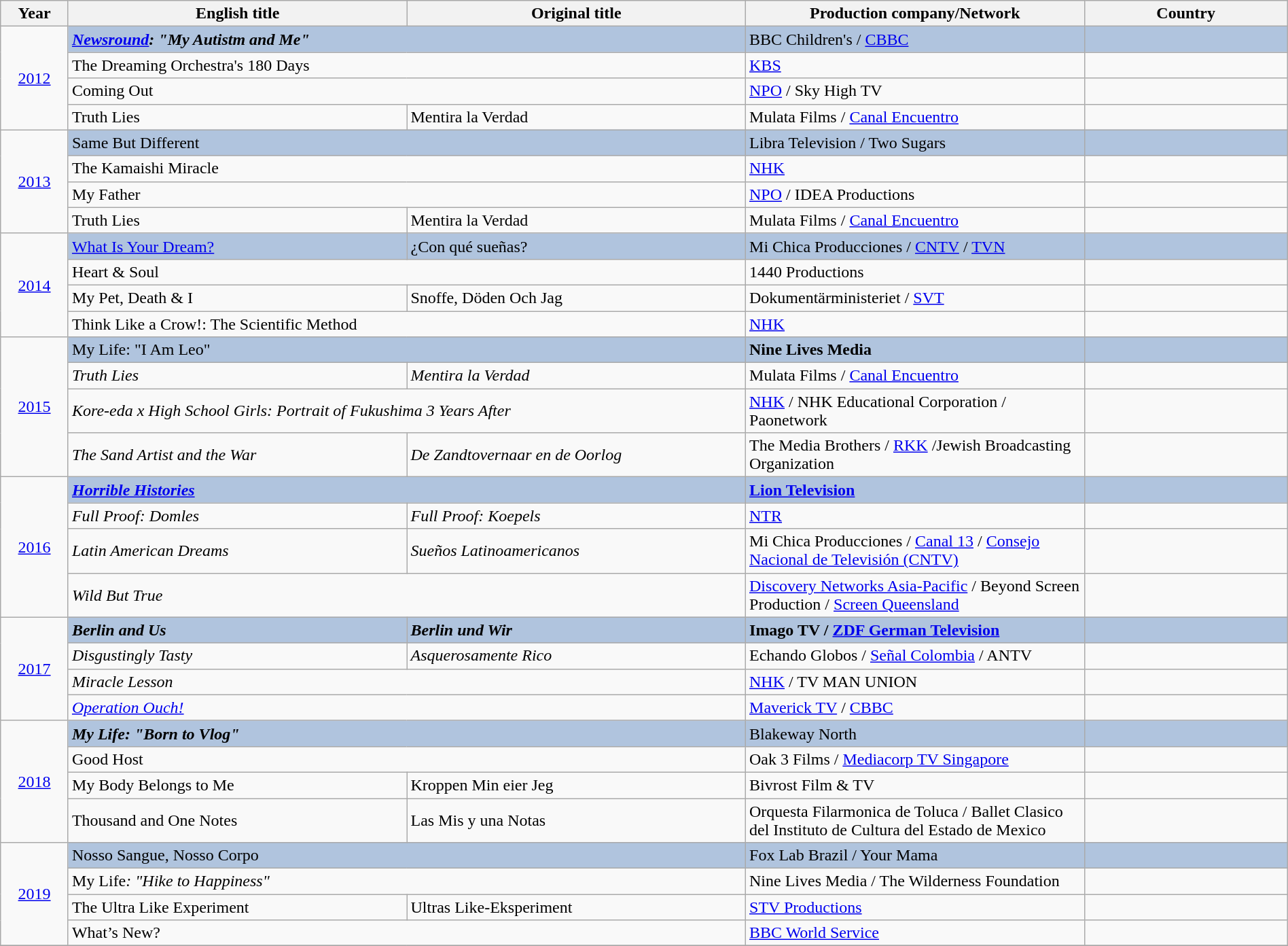<table class="wikitable" width="100%" border="1" cellpadding="5" cellspacing="0">
<tr>
<th width=5%>Year</th>
<th width=25%>English title</th>
<th width=25%>Original title</th>
<th width=25%><strong>Production company/Network</strong></th>
<th width=15%><strong>Country</strong></th>
</tr>
<tr>
<td rowspan="4" style="text-align:center;"><a href='#'>2012</a><br></td>
<td colspan="2" style="background:#B0C4DE;"><strong><em><a href='#'>Newsround</a><em>: "My Autistm and Me"<strong></td>
<td style="background:#B0C4DE;"></strong>BBC Children's / <a href='#'>CBBC</a><strong></td>
<td style="background:#B0C4DE;"></strong><strong></td>
</tr>
<tr>
<td colspan="2"></em>The Dreaming Orchestra's 180 Days<em></td>
<td><a href='#'>KBS</a></td>
<td></td>
</tr>
<tr>
<td colspan="2"></em>Coming Out<em></td>
<td><a href='#'>NPO</a> / Sky High TV</td>
<td></td>
</tr>
<tr>
<td></em>Truth Lies<em></td>
<td></em>Mentira la Verdad<em></td>
<td>Mulata Films / <a href='#'>Canal Encuentro</a></td>
<td></td>
</tr>
<tr>
<td rowspan="4" style="text-align:center;"><a href='#'>2013</a><br></td>
<td colspan="2" style="background:#B0C4DE;"></em></strong>Same But Different<strong><em></td>
<td style="background:#B0C4DE;"></strong>Libra Television / Two Sugars<strong></td>
<td style="background:#B0C4DE;"></strong><strong></td>
</tr>
<tr>
<td colspan="2"></em>The Kamaishi Miracle<em></td>
<td><a href='#'>NHK</a></td>
<td></td>
</tr>
<tr>
<td colspan="2"></em>My Father<em></td>
<td><a href='#'>NPO</a> / IDEA Productions</td>
<td></td>
</tr>
<tr>
<td></em>Truth Lies<em></td>
<td></em>Mentira la Verdad<em></td>
<td>Mulata Films / <a href='#'>Canal Encuentro</a></td>
<td></td>
</tr>
<tr>
<td rowspan="4" style="text-align:center;"><a href='#'>2014</a><br></td>
<td style="background:#B0C4DE;"></em></strong><a href='#'>What Is Your Dream?</a><strong><em></td>
<td style="background:#B0C4DE;"></em></strong>¿Con qué sueñas?<strong><em></td>
<td style="background:#B0C4DE;"></strong>Mi Chica Producciones / <a href='#'>CNTV</a> / <a href='#'>TVN</a><strong></td>
<td style="background:#B0C4DE;"></strong><strong></td>
</tr>
<tr>
<td colspan="2"></em>Heart & Soul<em></td>
<td>1440 Productions</td>
<td></td>
</tr>
<tr>
<td></em>My Pet, Death & I<em></td>
<td></em>Snoffe, Döden Och Jag<em></td>
<td>Dokumentärministeriet / <a href='#'>SVT</a></td>
<td></td>
</tr>
<tr>
<td colspan="2"></em>Think Like a Crow!: The Scientific Method<em></td>
<td><a href='#'>NHK</a></td>
<td></td>
</tr>
<tr>
<td rowspan="4" style="text-align:center;"><a href='#'>2015</a><br></td>
<td colspan="2" style="background:#B0C4DE;"></em></strong>My Life</em>: "I Am Leo"</strong></td>
<td style="background:#B0C4DE;"><strong>Nine Lives Media</strong></td>
<td style="background:#B0C4DE;"><strong></strong></td>
</tr>
<tr>
<td><em>Truth Lies</em></td>
<td><em>Mentira la Verdad</em></td>
<td>Mulata Films / <a href='#'>Canal Encuentro</a></td>
<td></td>
</tr>
<tr>
<td colspan="2"><em>Kore-eda x High School Girls: Portrait of Fukushima 3 Years After</em></td>
<td><a href='#'>NHK</a> / NHK Educational Corporation / Paonetwork</td>
<td></td>
</tr>
<tr>
<td><em>The Sand Artist and the War</em></td>
<td><em>De Zandtovernaar en de Oorlog</em></td>
<td>The Media Brothers / <a href='#'>RKK</a> /Jewish Broadcasting Organization</td>
<td></td>
</tr>
<tr>
<td rowspan="4" style="text-align:center;"><a href='#'>2016</a><br></td>
<td colspan="2" style="background:#B0C4DE;"><strong><em><a href='#'>Horrible Histories</a></em></strong></td>
<td style="background:#B0C4DE;"><strong><a href='#'>Lion Television</a></strong></td>
<td style="background:#B0C4DE;"><strong></strong></td>
</tr>
<tr>
<td><em>Full Proof: Domles</em></td>
<td><em>Full Proof: Koepels</em></td>
<td><a href='#'>NTR</a></td>
<td></td>
</tr>
<tr>
<td><em>Latin American Dreams</em></td>
<td><em>Sueños Latinoamericanos</em></td>
<td>Mi Chica Producciones / <a href='#'>Canal 13</a> / <a href='#'>Consejo Nacional de Televisión (CNTV)</a></td>
<td></td>
</tr>
<tr>
<td colspan="2"><em>Wild But True</em></td>
<td><a href='#'>Discovery Networks Asia-Pacific</a> / Beyond Screen Production / <a href='#'>Screen Queensland</a></td>
<td></td>
</tr>
<tr>
<td rowspan="4" style="text-align:center;"><a href='#'>2017</a><br></td>
<td style="background:#B0C4DE;"><strong><em>Berlin and Us</em></strong></td>
<td style="background:#B0C4DE;"><strong><em>Berlin und Wir</em></strong></td>
<td style="background:#B0C4DE;"><strong>Imago TV / <a href='#'>ZDF German Television</a></strong></td>
<td style="background:#B0C4DE;"><strong></strong></td>
</tr>
<tr>
<td><em>Disgustingly Tasty</em></td>
<td><em>Asquerosamente Rico</em></td>
<td>Echando Globos / <a href='#'>Señal Colombia</a> / ANTV</td>
<td></td>
</tr>
<tr>
<td colspan="2"><em>Miracle Lesson</em></td>
<td><a href='#'>NHK</a> / TV MAN UNION</td>
<td></td>
</tr>
<tr>
<td colspan="2"><em><a href='#'>Operation Ouch!</a></em></td>
<td><a href='#'>Maverick TV</a> / <a href='#'>CBBC</a></td>
<td></td>
</tr>
<tr>
<td rowspan="4" style="text-align:center;"><a href='#'>2018</a><br></td>
<td colspan="2" style="background:#B0C4DE;"><strong><em>My Life<em>: "Born to Vlog"<strong></td>
<td style="background:#B0C4DE;"></strong>Blakeway North<strong></td>
<td style="background:#B0C4DE;"></strong><strong></td>
</tr>
<tr>
<td colspan="2"></em>Good Host<em></td>
<td>Oak 3 Films / <a href='#'>Mediacorp TV Singapore</a></td>
<td></td>
</tr>
<tr>
<td></em>My Body Belongs to Me<em></td>
<td></em>Kroppen Min eier Jeg<em></td>
<td>Bivrost Film & TV</td>
<td></td>
</tr>
<tr>
<td></em>Thousand and One Notes<em></td>
<td></em>Las Mis y una Notas<em></td>
<td>Orquesta Filarmonica de Toluca / Ballet Clasico del Instituto de Cultura del Estado de Mexico</td>
<td></td>
</tr>
<tr>
<td rowspan="4" style="text-align:center;"><a href='#'>2019</a><br></td>
<td colspan="2" style="background:#B0C4DE;"></em></strong>Nosso Sangue, Nosso Corpo<strong><em></td>
<td style="background:#B0C4DE;"></strong>Fox Lab Brazil / Your Mama<strong></td>
<td style="background:#B0C4DE;"></strong><strong></td>
</tr>
<tr>
<td colspan="2"></em>My Life<em>: "Hike to Happiness"</td>
<td>Nine Lives Media / The Wilderness Foundation</td>
<td></td>
</tr>
<tr>
<td></em>The Ultra Like Experiment<em></td>
<td></em>Ultras Like-Eksperiment<em></td>
<td><a href='#'>STV Productions</a></td>
<td></td>
</tr>
<tr>
<td colspan="2"></em>What’s New?<em></td>
<td><a href='#'>BBC World Service</a></td>
<td></td>
</tr>
<tr>
</tr>
</table>
